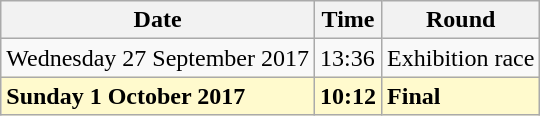<table class="wikitable">
<tr>
<th>Date</th>
<th>Time</th>
<th>Round</th>
</tr>
<tr>
<td>Wednesday 27 September 2017</td>
<td>13:36</td>
<td>Exhibition race</td>
</tr>
<tr>
<td style=background:lemonchiffon><strong>Sunday 1 October 2017</strong></td>
<td style=background:lemonchiffon><strong>10:12</strong></td>
<td style=background:lemonchiffon><strong>Final</strong></td>
</tr>
</table>
